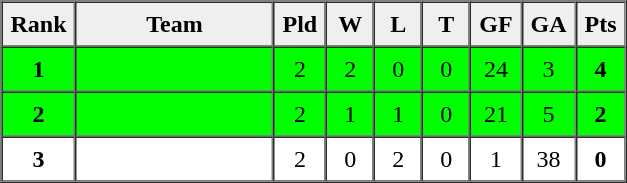<table border=1 cellpadding=5 cellspacing=0>
<tr>
<th bgcolor="#efefef" width="20">Rank</th>
<th bgcolor="#efefef" width="120">Team</th>
<th bgcolor="#efefef" width="20">Pld</th>
<th bgcolor="#efefef" width="20">W</th>
<th bgcolor="#efefef" width="20">L</th>
<th bgcolor="#efefef" width="20">T</th>
<th bgcolor="#efefef" width="20">GF</th>
<th bgcolor="#efefef" width="20">GA</th>
<th bgcolor="#efefef" width="20">Pts</th>
</tr>
<tr align=center bgcolor="lime">
<td><strong>1</strong></td>
<td align=left></td>
<td>2</td>
<td>2</td>
<td>0</td>
<td>0</td>
<td>24</td>
<td>3</td>
<td><strong>4</strong></td>
</tr>
<tr align=center bgcolor="lime">
<td><strong>2</strong></td>
<td align=left></td>
<td>2</td>
<td>1</td>
<td>1</td>
<td>0</td>
<td>21</td>
<td>5</td>
<td><strong>2</strong></td>
</tr>
<tr align=center>
<td><strong>3</strong></td>
<td align=left></td>
<td>2</td>
<td>0</td>
<td>2</td>
<td>0</td>
<td>1</td>
<td>38</td>
<td><strong>0</strong></td>
</tr>
</table>
